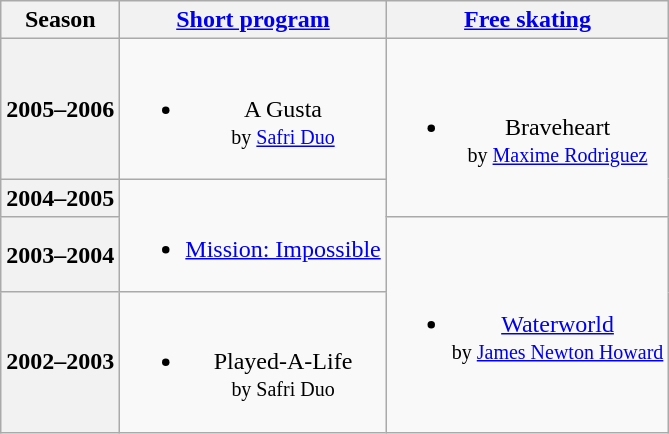<table class=wikitable style=text-align:center>
<tr>
<th>Season</th>
<th><a href='#'>Short program</a></th>
<th><a href='#'>Free skating</a></th>
</tr>
<tr>
<th>2005–2006 <br> </th>
<td><br><ul><li>A Gusta <br><small> by <a href='#'>Safri Duo</a> </small></li></ul></td>
<td rowspan=2><br><ul><li>Braveheart <br><small> by <a href='#'>Maxime Rodriguez</a> </small></li></ul></td>
</tr>
<tr>
<th>2004–2005 <br> </th>
<td rowspan=2><br><ul><li><a href='#'>Mission: Impossible</a></li></ul></td>
</tr>
<tr>
<th>2003–2004 <br> </th>
<td rowspan=2><br><ul><li><a href='#'>Waterworld</a> <br><small> by <a href='#'>James Newton Howard</a> </small></li></ul></td>
</tr>
<tr>
<th>2002–2003 <br> </th>
<td><br><ul><li>Played-A-Life <br><small> by Safri Duo </small></li></ul></td>
</tr>
</table>
